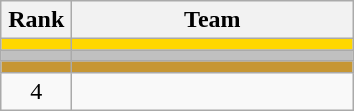<table class="wikitable" style="text-align:center;">
<tr>
<th width=40>Rank</th>
<th width=180>Team</th>
</tr>
<tr bgcolor="gold">
<td></td>
<td style="text-align:left;"></td>
</tr>
<tr bgcolor="silver">
<td></td>
<td style="text-align:left;"></td>
</tr>
<tr bgcolor="#C69633">
<td></td>
<td style="text-align:left;"></td>
</tr>
<tr>
<td>4</td>
<td style="text-align:left;"></td>
</tr>
</table>
